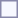<table style="border:1px solid #8888aa; background-color:#f7f8ff; padding:5px; font-size:95%; margin: 0px 12px 12px 0px;">
</table>
